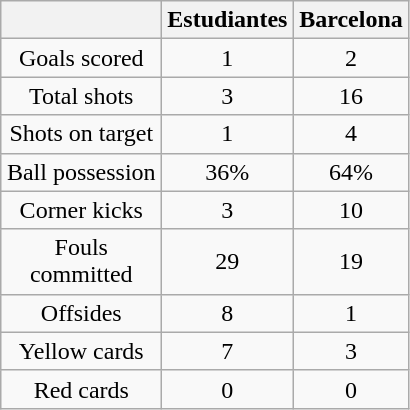<table class="wikitable" style="text-align: center">
<tr>
<th width=100></th>
<th width=70>Estudiantes</th>
<th width=70>Barcelona</th>
</tr>
<tr>
<td>Goals scored</td>
<td>1</td>
<td>2</td>
</tr>
<tr>
<td>Total shots</td>
<td>3</td>
<td>16</td>
</tr>
<tr>
<td>Shots on target</td>
<td>1</td>
<td>4</td>
</tr>
<tr>
<td>Ball possession</td>
<td>36%</td>
<td>64%</td>
</tr>
<tr>
<td>Corner kicks</td>
<td>3</td>
<td>10</td>
</tr>
<tr>
<td>Fouls committed</td>
<td>29</td>
<td>19</td>
</tr>
<tr>
<td>Offsides</td>
<td>8</td>
<td>1</td>
</tr>
<tr>
<td>Yellow cards</td>
<td>7</td>
<td>3</td>
</tr>
<tr>
<td>Red cards</td>
<td>0</td>
<td>0</td>
</tr>
</table>
